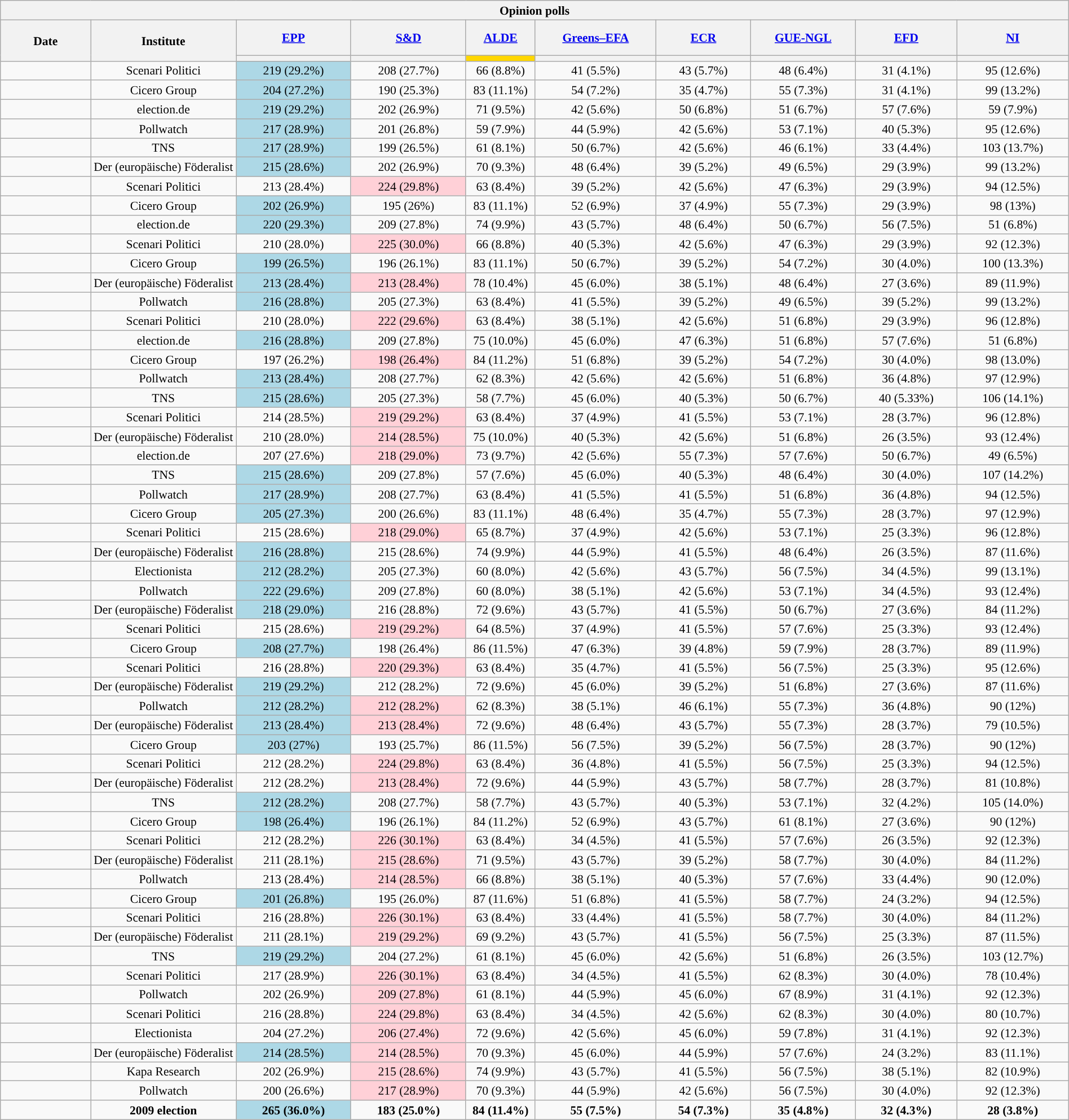<table class="wikitable sortable collapsible collapsed" style="text-align:center; font-size:90%; line-height:16px; width:100%">
<tr>
<th colspan="10">Opinion polls</th>
</tr>
<tr style="height:42px; background:#e9e9e9;">
<th style="width:100px;" rowspan="2">Date</th>
<th style="width:165px;" rowspan="2">Institute</th>
<th><a href='#'><span>EPP</span></a></th>
<th><a href='#'><span>S&D</span></a></th>
<th><a href='#'><span>ALDE</span></a></th>
<th><a href='#'><span>Greens–EFA</span></a></th>
<th><a href='#'><span>ECR</span></a></th>
<th><a href='#'><span>GUE-NGL</span></a></th>
<th><a href='#'><span>EFD</span></a></th>
<th><a href='#'><span>NI</span></a></th>
</tr>
<tr>
<th style="background:"></th>
<th style="background:"></th>
<th style="background:gold; width:75px;"></th>
<th style="background:"></th>
<th style="background:"></th>
<th style="background:"></th>
<th style="background:"></th>
<th style="background:"></th>
</tr>
<tr>
<td></td>
<td>Scenari Politici</td>
<td style="background:lightblue;">219 (29.2%)</td>
<td>208 (27.7%)</td>
<td>66 (8.8%)</td>
<td>41 (5.5%)</td>
<td>43 (5.7%)</td>
<td>48 (6.4%)</td>
<td>31 (4.1%)</td>
<td>95 (12.6%)</td>
</tr>
<tr>
<td></td>
<td>Cicero Group</td>
<td style="background:lightblue;">204 (27.2%)</td>
<td>190 (25.3%)</td>
<td>83 (11.1%)</td>
<td>54 (7.2%)</td>
<td>35 (4.7%)</td>
<td>55 (7.3%)</td>
<td>31 (4.1%)</td>
<td>99 (13.2%)</td>
</tr>
<tr>
<td></td>
<td>election.de</td>
<td style="background:lightblue;">219 (29.2%)</td>
<td>202 (26.9%)</td>
<td>71 (9.5%)</td>
<td>42 (5.6%)</td>
<td>50 (6.8%)</td>
<td>51 (6.7%)</td>
<td>57 (7.6%)</td>
<td>59 (7.9%)</td>
</tr>
<tr>
<td></td>
<td>Pollwatch</td>
<td style="background:lightblue;">217 (28.9%)</td>
<td>201 (26.8%)</td>
<td>59 (7.9%)</td>
<td>44 (5.9%)</td>
<td>42 (5.6%)</td>
<td>53 (7.1%)</td>
<td>40 (5.3%)</td>
<td>95 (12.6%)</td>
</tr>
<tr>
<td></td>
<td>TNS</td>
<td style="background:lightblue;">217 (28.9%)</td>
<td>199 (26.5%)</td>
<td>61 (8.1%)</td>
<td>50 (6.7%)</td>
<td>42 (5.6%)</td>
<td>46 (6.1%)</td>
<td>33 (4.4%)</td>
<td>103 (13.7%)</td>
</tr>
<tr>
<td></td>
<td>Der (europäische) Föderalist</td>
<td style="background:lightblue;">215 (28.6%)</td>
<td>202 (26.9%)</td>
<td>70 (9.3%)</td>
<td>48 (6.4%)</td>
<td>39 (5.2%)</td>
<td>49 (6.5%)</td>
<td>29 (3.9%)</td>
<td>99 (13.2%)</td>
</tr>
<tr>
<td></td>
<td>Scenari Politici</td>
<td>213 (28.4%)</td>
<td style="background:#ffd0d7;">224 (29.8%)</td>
<td>63 (8.4%)</td>
<td>39 (5.2%)</td>
<td>42 (5.6%)</td>
<td>47 (6.3%)</td>
<td>29 (3.9%)</td>
<td>94 (12.5%)</td>
</tr>
<tr>
<td></td>
<td>Cicero Group</td>
<td style="background:lightblue;">202 (26.9%)</td>
<td>195 (26%)</td>
<td>83 (11.1%)</td>
<td>52 (6.9%)</td>
<td>37 (4.9%)</td>
<td>55 (7.3%)</td>
<td>29 (3.9%)</td>
<td>98 (13%)</td>
</tr>
<tr>
<td></td>
<td>election.de</td>
<td style="background:lightblue;">220 (29.3%)</td>
<td>209 (27.8%)</td>
<td>74 (9.9%)</td>
<td>43 (5.7%)</td>
<td>48 (6.4%)</td>
<td>50 (6.7%)</td>
<td>56 (7.5%)</td>
<td>51 (6.8%)</td>
</tr>
<tr>
<td></td>
<td>Scenari Politici</td>
<td>210 (28.0%)</td>
<td style="background:#ffd0d7;">225 (30.0%)</td>
<td>66 (8.8%)</td>
<td>40 (5.3%)</td>
<td>42 (5.6%)</td>
<td>47 (6.3%)</td>
<td>29 (3.9%)</td>
<td>92 (12.3%)</td>
</tr>
<tr>
<td></td>
<td>Cicero Group</td>
<td style="background:lightblue;">199 (26.5%)</td>
<td>196 (26.1%)</td>
<td>83 (11.1%)</td>
<td>50 (6.7%)</td>
<td>39 (5.2%)</td>
<td>54 (7.2%)</td>
<td>30 (4.0%)</td>
<td>100 (13.3%)</td>
</tr>
<tr>
<td></td>
<td>Der (europäische) Föderalist</td>
<td style="background:lightblue;">213 (28.4%)</td>
<td style="background:#ffd0d7;">213 (28.4%)</td>
<td>78 (10.4%)</td>
<td>45 (6.0%)</td>
<td>38 (5.1%)</td>
<td>48 (6.4%)</td>
<td>27 (3.6%)</td>
<td>89 (11.9%)</td>
</tr>
<tr>
<td></td>
<td>Pollwatch</td>
<td style="background:lightblue;">216 (28.8%)</td>
<td>205 (27.3%)</td>
<td>63 (8.4%)</td>
<td>41 (5.5%)</td>
<td>39 (5.2%)</td>
<td>49 (6.5%)</td>
<td>39 (5.2%)</td>
<td>99 (13.2%)</td>
</tr>
<tr>
<td></td>
<td>Scenari Politici</td>
<td>210 (28.0%)</td>
<td style="background:#ffd0d7;">222 (29.6%)</td>
<td>63 (8.4%)</td>
<td>38 (5.1%)</td>
<td>42 (5.6%)</td>
<td>51 (6.8%)</td>
<td>29 (3.9%)</td>
<td>96 (12.8%)</td>
</tr>
<tr>
<td></td>
<td>election.de</td>
<td style="background:lightblue;">216 (28.8%)</td>
<td>209 (27.8%)</td>
<td>75 (10.0%)</td>
<td>45 (6.0%)</td>
<td>47 (6.3%)</td>
<td>51 (6.8%)</td>
<td>57 (7.6%)</td>
<td>51 (6.8%)</td>
</tr>
<tr>
<td></td>
<td>Cicero Group</td>
<td>197 (26.2%)</td>
<td style="background:#ffd0d7;">198 (26.4%)</td>
<td>84 (11.2%)</td>
<td>51 (6.8%)</td>
<td>39 (5.2%)</td>
<td>54 (7.2%)</td>
<td>30 (4.0%)</td>
<td>98 (13.0%)</td>
</tr>
<tr>
<td></td>
<td>Pollwatch</td>
<td style="background:lightblue;">213 (28.4%)</td>
<td>208 (27.7%)</td>
<td>62 (8.3%)</td>
<td>42 (5.6%)</td>
<td>42 (5.6%)</td>
<td>51 (6.8%)</td>
<td>36 (4.8%)</td>
<td>97 (12.9%)</td>
</tr>
<tr>
<td></td>
<td>TNS</td>
<td style="background:lightblue;">215 (28.6%)</td>
<td>205 (27.3%)</td>
<td>58 (7.7%)</td>
<td>45 (6.0%)</td>
<td>40 (5.3%)</td>
<td>50 (6.7%)</td>
<td>40 (5.33%)</td>
<td>106 (14.1%)</td>
</tr>
<tr>
<td></td>
<td>Scenari Politici</td>
<td>214 (28.5%)</td>
<td style="background:#ffd0d7;">219 (29.2%)</td>
<td>63 (8.4%)</td>
<td>37 (4.9%)</td>
<td>41 (5.5%)</td>
<td>53 (7.1%)</td>
<td>28 (3.7%)</td>
<td>96 (12.8%)</td>
</tr>
<tr>
<td></td>
<td>Der (europäische) Föderalist</td>
<td>210 (28.0%)</td>
<td style="background:#ffd0d7;">214 (28.5%)</td>
<td>75 (10.0%)</td>
<td>40 (5.3%)</td>
<td>42 (5.6%)</td>
<td>51 (6.8%)</td>
<td>26 (3.5%)</td>
<td>93 (12.4%)</td>
</tr>
<tr>
<td></td>
<td>election.de</td>
<td>207 (27.6%)</td>
<td style="background:#ffd0d7;">218 (29.0%)</td>
<td>73 (9.7%)</td>
<td>42 (5.6%)</td>
<td>55 (7.3%)</td>
<td>57 (7.6%)</td>
<td>50 (6.7%)</td>
<td>49 (6.5%)</td>
</tr>
<tr>
<td></td>
<td>TNS</td>
<td style="background:lightblue;">215 (28.6%)</td>
<td>209 (27.8%)</td>
<td>57 (7.6%)</td>
<td>45 (6.0%)</td>
<td>40 (5.3%)</td>
<td>48 (6.4%)</td>
<td>30 (4.0%)</td>
<td>107 (14.2%)</td>
</tr>
<tr>
<td></td>
<td>Pollwatch</td>
<td style="background:lightblue;">217 (28.9%)</td>
<td>208 (27.7%)</td>
<td>63 (8.4%)</td>
<td>41 (5.5%)</td>
<td>41 (5.5%)</td>
<td>51 (6.8%)</td>
<td>36 (4.8%)</td>
<td>94 (12.5%)</td>
</tr>
<tr>
<td></td>
<td>Cicero Group</td>
<td style="background:lightblue;">205 (27.3%)</td>
<td>200 (26.6%)</td>
<td>83 (11.1%)</td>
<td>48 (6.4%)</td>
<td>35 (4.7%)</td>
<td>55 (7.3%)</td>
<td>28 (3.7%)</td>
<td>97 (12.9%)</td>
</tr>
<tr>
<td></td>
<td>Scenari Politici</td>
<td>215 (28.6%)</td>
<td style="background:#ffd0d7;">218 (29.0%)</td>
<td>65 (8.7%)</td>
<td>37 (4.9%)</td>
<td>42 (5.6%)</td>
<td>53 (7.1%)</td>
<td>25 (3.3%)</td>
<td>96 (12.8%)</td>
</tr>
<tr>
<td></td>
<td>Der (europäische) Föderalist</td>
<td style="background:lightblue;">216 (28.8%)</td>
<td>215 (28.6%)</td>
<td>74 (9.9%)</td>
<td>44 (5.9%)</td>
<td>41 (5.5%)</td>
<td>48 (6.4%)</td>
<td>26 (3.5%)</td>
<td>87 (11.6%)</td>
</tr>
<tr>
<td></td>
<td>Electionista</td>
<td style="background:lightblue;">212 (28.2%)</td>
<td>205 (27.3%)</td>
<td>60 (8.0%)</td>
<td>42 (5.6%)</td>
<td>43 (5.7%)</td>
<td>56 (7.5%)</td>
<td>34 (4.5%)</td>
<td>99 (13.1%)</td>
</tr>
<tr>
<td></td>
<td>Pollwatch</td>
<td style="background:lightblue;">222 (29.6%)</td>
<td>209 (27.8%)</td>
<td>60 (8.0%)</td>
<td>38 (5.1%)</td>
<td>42 (5.6%)</td>
<td>53 (7.1%)</td>
<td>34 (4.5%)</td>
<td>93 (12.4%)</td>
</tr>
<tr>
<td></td>
<td>Der (europäische) Föderalist</td>
<td style="background:lightblue;">218 (29.0%)</td>
<td>216 (28.8%)</td>
<td>72 (9.6%)</td>
<td>43 (5.7%)</td>
<td>41 (5.5%)</td>
<td>50 (6.7%)</td>
<td>27 (3.6%)</td>
<td>84 (11.2%)</td>
</tr>
<tr>
<td></td>
<td>Scenari Politici</td>
<td>215 (28.6%)</td>
<td style="background:#ffd0d7;">219 (29.2%)</td>
<td>64 (8.5%)</td>
<td>37 (4.9%)</td>
<td>41 (5.5%)</td>
<td>57 (7.6%)</td>
<td>25 (3.3%)</td>
<td>93 (12.4%)</td>
</tr>
<tr>
<td></td>
<td>Cicero Group</td>
<td style="background:lightblue;">208 (27.7%)</td>
<td>198 (26.4%)</td>
<td>86 (11.5%)</td>
<td>47 (6.3%)</td>
<td>39 (4.8%)</td>
<td>59 (7.9%)</td>
<td>28 (3.7%)</td>
<td>89 (11.9%)</td>
</tr>
<tr>
<td></td>
<td>Scenari Politici</td>
<td>216 (28.8%)</td>
<td style="background:#ffd0d7;">220 (29.3%)</td>
<td>63 (8.4%)</td>
<td>35 (4.7%)</td>
<td>41 (5.5%)</td>
<td>56 (7.5%)</td>
<td>25 (3.3%)</td>
<td>95 (12.6%)</td>
</tr>
<tr>
<td></td>
<td>Der (europäische) Föderalist</td>
<td style="background:lightblue;">219 (29.2%)</td>
<td>212 (28.2%)</td>
<td>72 (9.6%)</td>
<td>45 (6.0%)</td>
<td>39 (5.2%)</td>
<td>51 (6.8%)</td>
<td>27 (3.6%)</td>
<td>87 (11.6%)</td>
</tr>
<tr>
<td></td>
<td>Pollwatch</td>
<td style="background:lightblue;">212 (28.2%)</td>
<td style="background:#ffd0d7;">212 (28.2%)</td>
<td>62 (8.3%)</td>
<td>38 (5.1%)</td>
<td>46 (6.1%)</td>
<td>55 (7.3%)</td>
<td>36 (4.8%)</td>
<td>90 (12%)</td>
</tr>
<tr>
<td></td>
<td>Der (europäische) Föderalist</td>
<td style="background:lightblue;">213 (28.4%)</td>
<td style="background:#ffd0d7;">213 (28.4%)</td>
<td>72 (9.6%)</td>
<td>48 (6.4%)</td>
<td>43 (5.7%)</td>
<td>55 (7.3%)</td>
<td>28 (3.7%)</td>
<td>79 (10.5%)</td>
</tr>
<tr>
<td></td>
<td>Cicero Group</td>
<td style="background:lightblue;">203 (27%)</td>
<td>193 (25.7%)</td>
<td>86 (11.5%)</td>
<td>56 (7.5%)</td>
<td>39 (5.2%)</td>
<td>56 (7.5%)</td>
<td>28 (3.7%)</td>
<td>90 (12%)</td>
</tr>
<tr>
<td></td>
<td>Scenari Politici</td>
<td>212 (28.2%)</td>
<td style="background:#ffd0d7;">224 (29.8%)</td>
<td>63 (8.4%)</td>
<td>36 (4.8%)</td>
<td>41 (5.5%)</td>
<td>56 (7.5%)</td>
<td>25 (3.3%)</td>
<td>94 (12.5%)</td>
</tr>
<tr>
<td></td>
<td>Der (europäische) Föderalist</td>
<td>212 (28.2%)</td>
<td style="background:#ffd0d7;">213 (28.4%)</td>
<td>72 (9.6%)</td>
<td>44 (5.9%)</td>
<td>43 (5.7%)</td>
<td>58 (7.7%)</td>
<td>28 (3.7%)</td>
<td>81 (10.8%)</td>
</tr>
<tr>
<td></td>
<td>TNS</td>
<td style="background:lightblue;">212 (28.2%)</td>
<td>208 (27.7%)</td>
<td>58 (7.7%)</td>
<td>43 (5.7%)</td>
<td>40 (5.3%)</td>
<td>53 (7.1%)</td>
<td>32 (4.2%)</td>
<td>105 (14.0%)</td>
</tr>
<tr>
<td></td>
<td>Cicero Group</td>
<td style="background:lightblue;">198 (26.4%)</td>
<td>196 (26.1%)</td>
<td>84 (11.2%)</td>
<td>52 (6.9%)</td>
<td>43 (5.7%)</td>
<td>61 (8.1%)</td>
<td>27 (3.6%)</td>
<td>90 (12%)</td>
</tr>
<tr>
<td></td>
<td>Scenari Politici</td>
<td>212 (28.2%)</td>
<td style="background:#ffd0d7;">226 (30.1%)</td>
<td>63 (8.4%)</td>
<td>34 (4.5%)</td>
<td>41 (5.5%)</td>
<td>57 (7.6%)</td>
<td>26 (3.5%)</td>
<td>92 (12.3%)</td>
</tr>
<tr>
<td></td>
<td>Der (europäische) Föderalist</td>
<td>211 (28.1%)</td>
<td style="background:#ffd0d7;">215 (28.6%)</td>
<td>71 (9.5%)</td>
<td>43 (5.7%)</td>
<td>39 (5.2%)</td>
<td>58 (7.7%)</td>
<td>30 (4.0%)</td>
<td>84 (11.2%)</td>
</tr>
<tr>
<td></td>
<td>Pollwatch</td>
<td>213 (28.4%)</td>
<td style="background:#ffd0d7;">214 (28.5%)</td>
<td>66 (8.8%)</td>
<td>38 (5.1%)</td>
<td>40 (5.3%)</td>
<td>57 (7.6%)</td>
<td>33 (4.4%)</td>
<td>90 (12.0%)</td>
</tr>
<tr>
<td></td>
<td>Cicero Group</td>
<td style="background:lightblue;">201 (26.8%)</td>
<td>195 (26.0%)</td>
<td>87 (11.6%)</td>
<td>51 (6.8%)</td>
<td>41 (5.5%)</td>
<td>58 (7.7%)</td>
<td>24 (3.2%)</td>
<td>94 (12.5%)</td>
</tr>
<tr>
<td></td>
<td>Scenari Politici</td>
<td>216 (28.8%)</td>
<td style="background:#ffd0d7;">226 (30.1%)</td>
<td>63 (8.4%)</td>
<td>33 (4.4%)</td>
<td>41 (5.5%)</td>
<td>58 (7.7%)</td>
<td>30 (4.0%)</td>
<td>84 (11.2%)</td>
</tr>
<tr>
<td></td>
<td>Der (europäische) Föderalist</td>
<td>211 (28.1%)</td>
<td style="background:#ffd0d7;">219 (29.2%)</td>
<td>69 (9.2%)</td>
<td>43 (5.7%)</td>
<td>41 (5.5%)</td>
<td>56 (7.5%)</td>
<td>25 (3.3%)</td>
<td>87 (11.5%)</td>
</tr>
<tr>
<td></td>
<td>TNS</td>
<td style="background:lightblue;">219 (29.2%)</td>
<td>204 (27.2%)</td>
<td>61 (8.1%)</td>
<td>45 (6.0%)</td>
<td>42 (5.6%)</td>
<td>51 (6.8%)</td>
<td>26 (3.5%)</td>
<td>103 (12.7%)</td>
</tr>
<tr>
<td></td>
<td>Scenari Politici</td>
<td>217 (28.9%)</td>
<td style="background:#ffd0d7;">226 (30.1%)</td>
<td>63 (8.4%)</td>
<td>34 (4.5%)</td>
<td>41 (5.5%)</td>
<td>62 (8.3%)</td>
<td>30 (4.0%)</td>
<td>78 (10.4%)</td>
</tr>
<tr>
<td></td>
<td>Pollwatch</td>
<td>202 (26.9%)</td>
<td style="background:#ffd0d7;">209 (27.8%)</td>
<td>61 (8.1%)</td>
<td>44 (5.9%)</td>
<td>45 (6.0%)</td>
<td>67 (8.9%)</td>
<td>31 (4.1%)</td>
<td>92 (12.3%)</td>
</tr>
<tr>
<td></td>
<td>Scenari Politici</td>
<td>216 (28.8%)</td>
<td style="background:#ffd0d7;">224 (29.8%)</td>
<td>63 (8.4%)</td>
<td>34 (4.5%)</td>
<td>42 (5.6%)</td>
<td>62 (8.3%)</td>
<td>30 (4.0%)</td>
<td>80 (10.7%)</td>
</tr>
<tr>
<td></td>
<td>Electionista</td>
<td>204 (27.2%)</td>
<td style="background:#ffd0d7;">206 (27.4%)</td>
<td>72 (9.6%)</td>
<td>42 (5.6%)</td>
<td>45 (6.0%)</td>
<td>59 (7.8%)</td>
<td>31 (4.1%)</td>
<td>92 (12.3%)</td>
</tr>
<tr>
<td></td>
<td>Der (europäische) Föderalist</td>
<td style="background:lightblue;">214 (28.5%)</td>
<td style="background:#ffd0d7;">214 (28.5%)</td>
<td>70 (9.3%)</td>
<td>45 (6.0%)</td>
<td>44 (5.9%)</td>
<td>57 (7.6%)</td>
<td>24 (3.2%)</td>
<td>83 (11.1%)</td>
</tr>
<tr>
<td></td>
<td>Kapa Research</td>
<td>202 (26.9%)</td>
<td style="background:#ffd0d7;">215 (28.6%)</td>
<td>74 (9.9%)</td>
<td>43 (5.7%)</td>
<td>41 (5.5%)</td>
<td>56 (7.5%)</td>
<td>38 (5.1%)</td>
<td>82 (10.9%)</td>
</tr>
<tr>
<td></td>
<td>Pollwatch</td>
<td>200 (26.6%)</td>
<td style="background:#ffd0d7;">217 (28.9%)</td>
<td>70 (9.3%)</td>
<td>44 (5.9%)</td>
<td>42 (5.6%)</td>
<td>56 (7.5%)</td>
<td>30 (4.0%)</td>
<td>92 (12.3%)</td>
</tr>
<tr>
<td></td>
<td><strong>2009 election</strong></td>
<td style="background:lightblue;"><strong>265 (36.0%)</strong></td>
<td><strong>183 (25.0%)</strong></td>
<td><strong>84 (11.4%)</strong></td>
<td><strong>55 (7.5%)</strong></td>
<td><strong>54 (7.3%)</strong></td>
<td><strong>35 (4.8%)</strong></td>
<td><strong>32 (4.3%)</strong></td>
<td><strong>28 (3.8%)</strong></td>
</tr>
</table>
